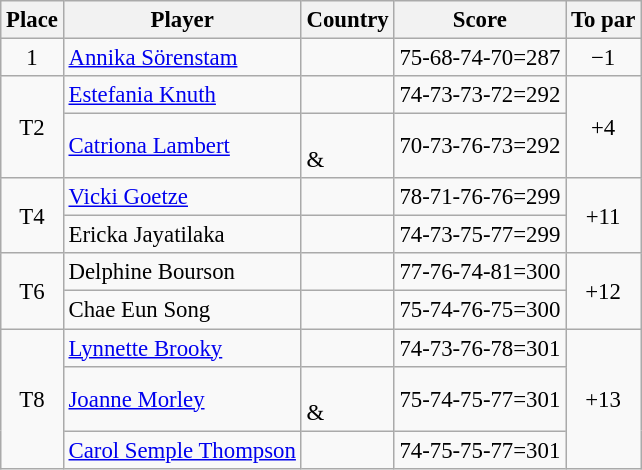<table class="wikitable" style="font-size:95%;">
<tr>
<th>Place</th>
<th>Player</th>
<th>Country</th>
<th>Score</th>
<th>To par</th>
</tr>
<tr>
<td align=center>1</td>
<td><a href='#'>Annika Sörenstam</a></td>
<td></td>
<td>75-68-74-70=287</td>
<td align=center>−1</td>
</tr>
<tr>
<td rowspan=2 align=center>T2</td>
<td><a href='#'>Estefania Knuth</a></td>
<td></td>
<td>74-73-73-72=292</td>
<td rowspan=2 align=center>+4</td>
</tr>
<tr>
<td><a href='#'>Catriona Lambert</a></td>
<td><br>& </td>
<td>70-73-76-73=292</td>
</tr>
<tr>
<td rowspan=2 align=center>T4</td>
<td><a href='#'>Vicki Goetze</a></td>
<td></td>
<td>78-71-76-76=299</td>
<td rowspan=2 align=center>+11</td>
</tr>
<tr>
<td>Ericka Jayatilaka</td>
<td></td>
<td>74-73-75-77=299</td>
</tr>
<tr>
<td rowspan=2 align=center>T6</td>
<td>Delphine Bourson</td>
<td></td>
<td>77-76-74-81=300</td>
<td rowspan=2 align=center>+12</td>
</tr>
<tr>
<td>Chae Eun Song</td>
<td></td>
<td>75-74-76-75=300</td>
</tr>
<tr>
<td rowspan=3 align=center>T8</td>
<td><a href='#'>Lynnette Brooky</a></td>
<td></td>
<td>74-73-76-78=301</td>
<td rowspan=3 align=center>+13</td>
</tr>
<tr>
<td><a href='#'>Joanne Morley</a></td>
<td><br>& </td>
<td>75-74-75-77=301</td>
</tr>
<tr>
<td><a href='#'>Carol Semple Thompson</a></td>
<td></td>
<td>74-75-75-77=301</td>
</tr>
</table>
